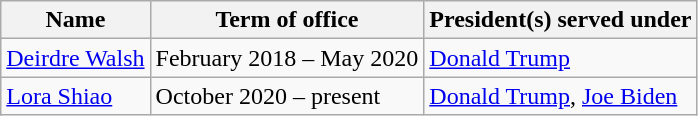<table class="wikitable">
<tr>
<th>Name</th>
<th>Term of office</th>
<th>President(s) served under</th>
</tr>
<tr>
<td><a href='#'>Deirdre Walsh</a></td>
<td>February 2018 – May 2020</td>
<td><a href='#'>Donald Trump</a></td>
</tr>
<tr>
<td><a href='#'>Lora Shiao</a></td>
<td>October 2020 – present</td>
<td><a href='#'>Donald Trump</a>, <a href='#'>Joe Biden</a></td>
</tr>
</table>
